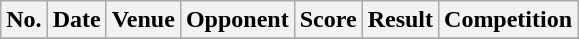<table class="wikitable sortable">
<tr>
<th scope="col">No.</th>
<th scope="col">Date</th>
<th scope="col">Venue</th>
<th scope="col">Opponent</th>
<th scope="col">Score</th>
<th scope="col">Result</th>
<th scope="col">Competition</th>
</tr>
<tr>
</tr>
</table>
